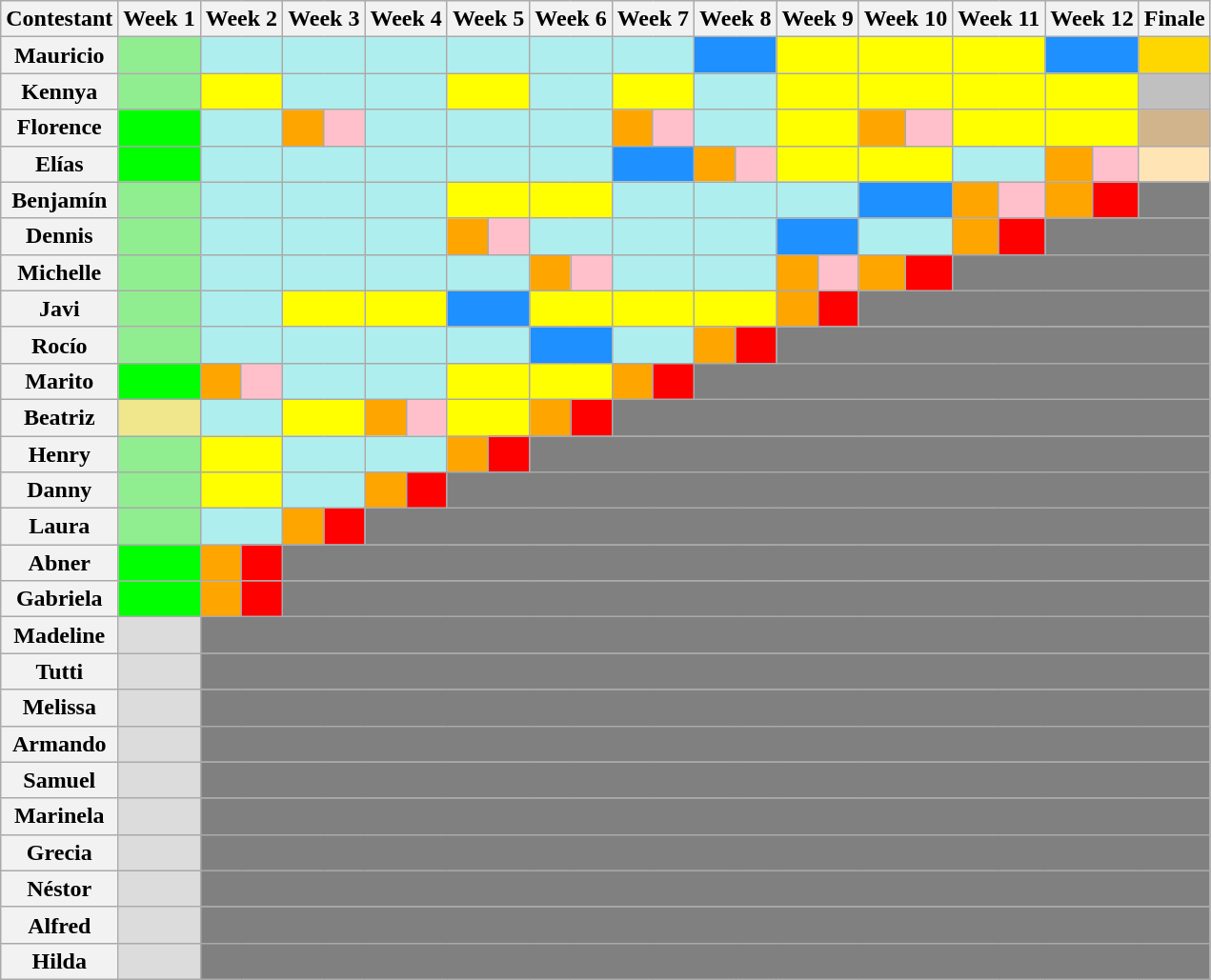<table class=wikitable>
<tr>
<th>Contestant</th>
<th>Week 1</th>
<th colspan=2>Week 2</th>
<th colspan=2>Week 3</th>
<th colspan=2>Week 4</th>
<th colspan=2>Week 5</th>
<th colspan=2>Week 6</th>
<th colspan=2>Week 7</th>
<th colspan=2>Week 8</th>
<th colspan=2>Week 9</th>
<th colspan=2>Week 10</th>
<th colspan=2>Week 11</th>
<th colspan=2>Week 12</th>
<th>Finale</th>
</tr>
<tr>
<th>Mauricio</th>
<td align=center bgcolor=LightGreen></td>
<td colspan=2 align=center bgcolor=PaleTurquoise></td>
<td colspan=2 align=center bgcolor=PaleTurquoise></td>
<td colspan=2 align=center bgcolor=PaleTurquoise></td>
<td colspan=2 align=center bgcolor=PaleTurquoise></td>
<td colspan=2 align=center bgcolor=PaleTurquoise></td>
<td colspan=2 align=center bgcolor=PaleTurquoise></td>
<td colspan=2 align=center bgcolor=DodgerBlue></td>
<td colspan=2 align=center bgcolor=Yellow></td>
<td colspan=2 align=center bgcolor=Yellow></td>
<td colspan=2 align=center bgcolor=Yellow></td>
<td colspan=2 align=center bgcolor=DodgerBlue></td>
<td align=center bgcolor=Gold></td>
</tr>
<tr>
<th>Kennya</th>
<td align=center bgcolor=LightGreen></td>
<td colspan=2 align=center bgcolor=Yellow></td>
<td colspan=2 align=center bgcolor=PaleTurquoise></td>
<td colspan=2 align=center bgcolor=PaleTurquoise></td>
<td colspan=2 align=center bgcolor=Yellow></td>
<td colspan=2 align=center bgcolor=PaleTurquoise></td>
<td colspan=2 align=center bgcolor=Yellow></td>
<td colspan=2 align=center bgcolor=PaleTurquoise></td>
<td colspan=2 align=center bgcolor=Yellow></td>
<td colspan=2 align=center bgcolor=Yellow></td>
<td colspan=2 align=center bgcolor=Yellow></td>
<td colspan=2 align=center bgcolor=Yellow></td>
<td align=center bgcolor=Silver></td>
</tr>
<tr>
<th>Florence</th>
<td align=center bgcolor=Lime></td>
<td colspan=2 align=center bgcolor=PaleTurquoise></td>
<td align=center bgcolor=Orange></td>
<td align=center bgcolor=Pink></td>
<td colspan=2 align=center bgcolor=PaleTurquoise></td>
<td colspan=2 align=center bgcolor=PaleTurquoise></td>
<td colspan=2 align=center bgcolor=PaleTurquoise></td>
<td align=center bgcolor=Orange></td>
<td align=center bgcolor=Pink></td>
<td colspan=2 align=center bgcolor=PaleTurquoise></td>
<td colspan=2 align=center bgcolor=Yellow></td>
<td align=center bgcolor=Orange></td>
<td align=center bgcolor=Pink></td>
<td colspan=2 align=center bgcolor=Yellow></td>
<td colspan=2 align=center bgcolor=Yellow></td>
<td align=center bgcolor=Tan></td>
</tr>
<tr>
<th>Elías</th>
<td align=center bgcolor=Lime></td>
<td colspan=2 align=center bgcolor=PaleTurquoise></td>
<td colspan=2 align=center bgcolor=PaleTurquoise></td>
<td colspan=2 align=center bgcolor=PaleTurquoise></td>
<td colspan=2 align=center bgcolor=PaleTurquoise></td>
<td colspan=2 align=center bgcolor=PaleTurquoise></td>
<td colspan=2 align=center bgcolor=DodgerBlue></td>
<td align=center bgcolor=Orange></td>
<td align=center bgcolor=Pink></td>
<td colspan=2 align=center bgcolor=Yellow></td>
<td colspan=2 align=center bgcolor=Yellow></td>
<td colspan=2 align=center bgcolor=PaleTurquoise></td>
<td align=center bgcolor=Orange></td>
<td align=center bgcolor=Pink></td>
<td align=center bgcolor=Moccasin></td>
</tr>
<tr>
<th>Benjamín</th>
<td align=center bgcolor=LightGreen></td>
<td colspan=2 align=center bgcolor=PaleTurquoise></td>
<td colspan=2 align=center bgcolor=PaleTurquoise></td>
<td colspan=2 align=center bgcolor=PaleTurquoise></td>
<td colspan=2 align=center bgcolor=Yellow></td>
<td colspan=2 align=center bgcolor=Yellow></td>
<td colspan=2 align=center bgcolor=PaleTurquoise></td>
<td colspan=2 align=center bgcolor=PaleTurquoise></td>
<td colspan=2 align=center bgcolor=PaleTurquoise></td>
<td colspan=2 align=center bgcolor=DodgerBlue></td>
<td align=center bgcolor=Orange></td>
<td align=center bgcolor=Pink></td>
<td align=center bgcolor=Orange></td>
<td align=center bgcolor=Red></td>
<td bgcolor=Gray></td>
</tr>
<tr>
<th>Dennis</th>
<td align=center bgcolor=LightGreen></td>
<td colspan=2 align=center bgcolor=PaleTurquoise></td>
<td colspan=2 align=center bgcolor=PaleTurquoise></td>
<td colspan=2 align=center bgcolor=PaleTurquoise></td>
<td align=center bgcolor=Orange></td>
<td align=center bgcolor=Pink></td>
<td colspan=2 align=center bgcolor=PaleTurquoise></td>
<td colspan=2 align=center bgcolor=PaleTurquoise></td>
<td colspan=2 align=center bgcolor=PaleTurquoise></td>
<td colspan=2 align=center bgcolor=DodgerBlue></td>
<td colspan=2 align=center bgcolor=PaleTurquoise></td>
<td align=center bgcolor=Orange></td>
<td align=center bgcolor=Red></td>
<td colspan=3 bgcolor=Gray></td>
</tr>
<tr>
<th>Michelle</th>
<td align=center bgcolor=LightGreen></td>
<td colspan=2 align=center bgcolor=PaleTurquoise></td>
<td colspan=2 align=center bgcolor=PaleTurquoise></td>
<td colspan=2 align=center bgcolor=PaleTurquoise></td>
<td colspan=2 align=center bgcolor=PaleTurquoise></td>
<td align=center bgcolor=Orange></td>
<td align=center bgcolor=Pink></td>
<td colspan=2 align=center bgcolor=PaleTurquoise></td>
<td colspan=2 align=center bgcolor=PaleTurquoise></td>
<td align=center bgcolor=Orange></td>
<td align=center bgcolor=Pink></td>
<td align=center bgcolor=Orange></td>
<td align=center bgcolor=Red></td>
<td colspan=5 bgcolor=Gray></td>
</tr>
<tr>
<th>Javi</th>
<td align=center bgcolor=LightGreen></td>
<td colspan=2 align=center bgcolor=PaleTurquoise></td>
<td colspan=2 align=center bgcolor=Yellow></td>
<td colspan=2 align=center bgcolor=Yellow></td>
<td colspan=2 align=center bgcolor=DodgerBlue></td>
<td colspan=2 align=center bgcolor=Yellow></td>
<td colspan=2 align=center bgcolor=Yellow></td>
<td colspan=2 align=center bgcolor=Yellow></td>
<td align=center bgcolor=Orange></td>
<td align=center bgcolor=Red></td>
<td colspan=7 bgcolor=Gray></td>
</tr>
<tr>
<th>Rocío</th>
<td align=center bgcolor=LightGreen></td>
<td colspan=2 align=center bgcolor=PaleTurquoise></td>
<td colspan=2 align=center bgcolor=PaleTurquoise></td>
<td colspan=2 align=center bgcolor=PaleTurquoise></td>
<td colspan=2 align=center bgcolor=PaleTurquoise></td>
<td colspan=2 align=center bgcolor=DodgerBlue></td>
<td colspan=2 align=center bgcolor=PaleTurquoise></td>
<td align=center bgcolor=Orange></td>
<td align=center bgcolor=Red></td>
<td colspan=9 bgcolor=Gray></td>
</tr>
<tr>
<th>Marito</th>
<td align=center bgcolor=Lime></td>
<td align=center bgcolor=Orange></td>
<td align=center bgcolor=Pink></td>
<td colspan=2 align=center bgcolor=PaleTurquoise></td>
<td colspan=2 align=center bgcolor=PaleTurquoise></td>
<td colspan=2 align=center bgcolor=Yellow></td>
<td colspan=2 align=center bgcolor=Yellow></td>
<td align=center bgcolor=Orange></td>
<td align=center bgcolor=Red></td>
<td colspan=11 bgcolor=Gray></td>
</tr>
<tr>
<th>Beatriz</th>
<td align=center bgcolor=Khaki></td>
<td colspan=2 align=center bgcolor=PaleTurquoise></td>
<td colspan=2 align=center bgcolor=Yellow></td>
<td align=center bgcolor=Orange></td>
<td align=center bgcolor=Pink></td>
<td colspan=2 align=center bgcolor=Yellow></td>
<td align=center bgcolor=Orange></td>
<td align=center bgcolor=Red></td>
<td colspan=13 bgcolor=Gray></td>
</tr>
<tr>
<th>Henry</th>
<td align=center bgcolor=LightGreen></td>
<td colspan=2 align=center bgcolor=Yellow></td>
<td colspan=2 align=center bgcolor=PaleTurquoise></td>
<td colspan=2 align=center bgcolor=PaleTurquoise></td>
<td align=center bgcolor=Orange></td>
<td align=center bgcolor=Red></td>
<td colspan=15 bgcolor=Gray></td>
</tr>
<tr>
<th>Danny</th>
<td align=center bgcolor=LightGreen></td>
<td colspan=2 align=center bgcolor=Yellow></td>
<td colspan=2 align=center bgcolor=PaleTurquoise></td>
<td align=center bgcolor=Orange></td>
<td align=center bgcolor=Red></td>
<td colspan=17 bgcolor=Gray></td>
</tr>
<tr>
<th>Laura</th>
<td align=center bgcolor=LightGreen></td>
<td colspan=2 align=center bgcolor=PaleTurquoise></td>
<td align=center bgcolor=Orange></td>
<td align=center bgcolor=Red></td>
<td colspan=19 bgcolor=Gray></td>
</tr>
<tr>
<th>Abner</th>
<td align=center bgcolor=Lime></td>
<td align=center bgcolor=Orange></td>
<td align=center bgcolor=Red></td>
<td colspan=21 bgcolor=Gray></td>
</tr>
<tr>
<th>Gabriela</th>
<td align=center bgcolor=Lime></td>
<td align=center bgcolor=Orange></td>
<td align=center bgcolor=Red></td>
<td colspan=21 bgcolor=Gray></td>
</tr>
<tr>
<th>Madeline</th>
<td align=center bgcolor=Gainsboro></td>
<td colspan=23 bgcolor=Gray></td>
</tr>
<tr>
<th>Tutti</th>
<td align=center bgcolor=Gainsboro></td>
<td colspan=23 bgcolor=Gray></td>
</tr>
<tr>
<th>Melissa</th>
<td align=center bgcolor=Gainsboro></td>
<td colspan=23 bgcolor=Gray></td>
</tr>
<tr>
<th>Armando</th>
<td align=center bgcolor=Gainsboro></td>
<td colspan=23 bgcolor=Gray></td>
</tr>
<tr>
<th>Samuel</th>
<td align=center bgcolor=Gainsboro></td>
<td colspan=23 bgcolor=Gray></td>
</tr>
<tr>
<th>Marinela</th>
<td align=center bgcolor=Gainsboro></td>
<td colspan=23 bgcolor=Gray></td>
</tr>
<tr>
<th>Grecia</th>
<td align=center bgcolor=Gainsboro></td>
<td colspan=23 bgcolor=Gray></td>
</tr>
<tr>
<th>Néstor</th>
<td align=center bgcolor=Gainsboro></td>
<td colspan=23 bgcolor=Gray></td>
</tr>
<tr>
<th>Alfred</th>
<td align=center bgcolor=Gainsboro></td>
<td colspan=23 bgcolor=Gray></td>
</tr>
<tr>
<th>Hilda</th>
<td align=center bgcolor=Gainsboro></td>
<td colspan=23 bgcolor=Gray></td>
</tr>
</table>
